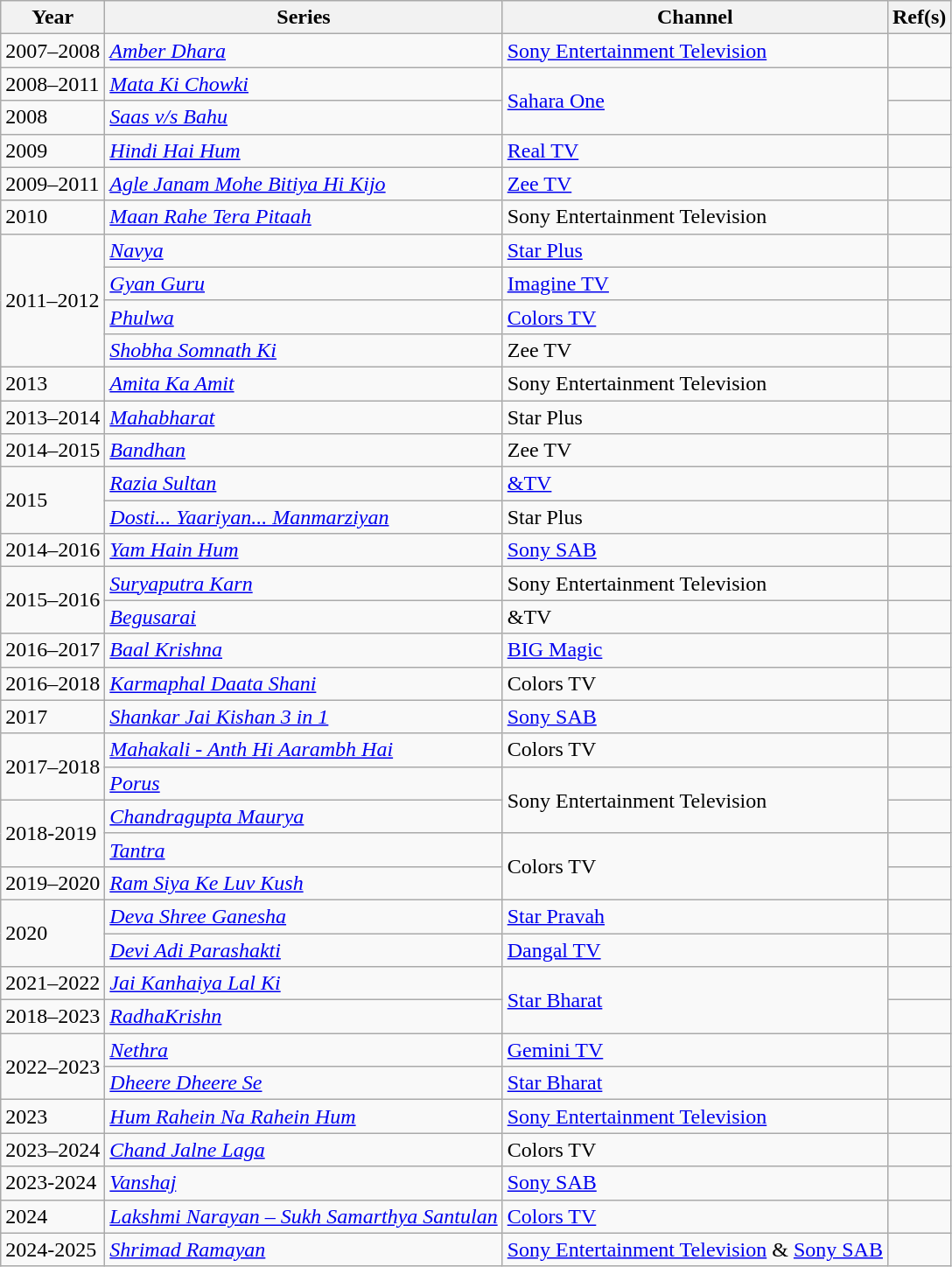<table class="wikitable">
<tr>
<th>Year</th>
<th>Series</th>
<th>Channel</th>
<th>Ref(s)</th>
</tr>
<tr>
<td>2007–2008</td>
<td><em><a href='#'>Amber Dhara</a></em></td>
<td><a href='#'>Sony Entertainment Television</a></td>
<td></td>
</tr>
<tr>
<td>2008–2011</td>
<td><em><a href='#'>Mata Ki Chowki</a></em></td>
<td rowspan="2"><a href='#'>Sahara One</a></td>
<td></td>
</tr>
<tr>
<td>2008</td>
<td><em><a href='#'>Saas v/s Bahu</a></em></td>
<td></td>
</tr>
<tr>
<td>2009</td>
<td><em><a href='#'>Hindi Hai Hum</a></em></td>
<td><a href='#'>Real TV</a></td>
<td></td>
</tr>
<tr>
<td>2009–2011</td>
<td><em><a href='#'>Agle Janam Mohe Bitiya Hi Kijo</a></em></td>
<td><a href='#'>Zee TV</a></td>
<td></td>
</tr>
<tr>
<td>2010</td>
<td><em><a href='#'>Maan Rahe Tera Pitaah</a></em></td>
<td>Sony Entertainment Television</td>
<td></td>
</tr>
<tr>
<td rowspan="4">2011–2012</td>
<td><em><a href='#'>Navya</a></em></td>
<td><a href='#'>Star Plus</a></td>
<td></td>
</tr>
<tr>
<td><em><a href='#'>Gyan Guru</a></em></td>
<td><a href='#'>Imagine TV</a></td>
<td></td>
</tr>
<tr>
<td><em><a href='#'>Phulwa</a></em></td>
<td><a href='#'>Colors TV</a></td>
<td></td>
</tr>
<tr>
<td><em><a href='#'>Shobha Somnath Ki</a></em></td>
<td>Zee TV</td>
<td></td>
</tr>
<tr>
<td>2013</td>
<td><em> <a href='#'>Amita Ka Amit</a></em></td>
<td>Sony Entertainment Television</td>
<td></td>
</tr>
<tr>
<td>2013–2014</td>
<td><em><a href='#'>Mahabharat</a></em></td>
<td>Star Plus</td>
<td></td>
</tr>
<tr>
<td>2014–2015</td>
<td><em><a href='#'>Bandhan</a></em></td>
<td>Zee TV</td>
<td></td>
</tr>
<tr>
<td rowspan="2">2015</td>
<td><em><a href='#'>Razia Sultan</a></em></td>
<td><a href='#'>&TV</a></td>
<td></td>
</tr>
<tr>
<td><em><a href='#'>Dosti... Yaariyan... Manmarziyan</a></em></td>
<td>Star Plus</td>
<td></td>
</tr>
<tr>
<td>2014–2016</td>
<td><em><a href='#'>Yam Hain Hum</a></em></td>
<td><a href='#'>Sony SAB</a></td>
<td></td>
</tr>
<tr>
<td rowspan="2">2015–2016</td>
<td><em><a href='#'>Suryaputra Karn</a></em></td>
<td>Sony Entertainment Television</td>
<td></td>
</tr>
<tr>
<td><em><a href='#'>Begusarai</a></em></td>
<td>&TV</td>
<td></td>
</tr>
<tr>
<td>2016–2017</td>
<td><em><a href='#'>Baal Krishna</a></em></td>
<td><a href='#'>BIG Magic</a></td>
<td></td>
</tr>
<tr>
<td>2016–2018</td>
<td><em><a href='#'>Karmaphal Daata Shani</a></em></td>
<td>Colors TV</td>
<td></td>
</tr>
<tr>
<td>2017</td>
<td><em><a href='#'>Shankar Jai Kishan 3 in 1</a></em></td>
<td><a href='#'>Sony SAB</a></td>
<td></td>
</tr>
<tr>
<td rowspan="2">2017–2018</td>
<td><em><a href='#'>Mahakali - Anth Hi Aarambh Hai</a></em></td>
<td>Colors TV</td>
<td></td>
</tr>
<tr>
<td><em><a href='#'>Porus</a></em></td>
<td rowspan="2">Sony Entertainment Television</td>
<td></td>
</tr>
<tr>
<td rowspan="2">2018-2019</td>
<td><em><a href='#'>Chandragupta Maurya</a></em></td>
<td></td>
</tr>
<tr>
<td><em><a href='#'>Tantra</a></em></td>
<td rowspan="2">Colors TV</td>
<td></td>
</tr>
<tr>
<td>2019–2020</td>
<td><em><a href='#'>Ram Siya Ke Luv Kush</a></em></td>
<td></td>
</tr>
<tr>
<td rowspan="2">2020</td>
<td><em><a href='#'>Deva Shree Ganesha</a> </em></td>
<td><a href='#'>Star Pravah</a></td>
<td></td>
</tr>
<tr>
<td><em><a href='#'>Devi Adi Parashakti</a></em></td>
<td><a href='#'>Dangal TV</a></td>
<td></td>
</tr>
<tr>
<td>2021–2022</td>
<td><a href='#'><em>Jai Kanhaiya Lal Ki</em></a></td>
<td rowspan="2"><a href='#'>Star Bharat</a></td>
<td></td>
</tr>
<tr>
<td>2018–2023</td>
<td><em><a href='#'>RadhaKrishn</a></em></td>
<td></td>
</tr>
<tr>
<td rowspan="2">2022–2023</td>
<td><a href='#'><em>Nethra</em></a></td>
<td><a href='#'>Gemini TV</a></td>
<td></td>
</tr>
<tr>
<td><em><a href='#'>Dheere Dheere Se</a></em></td>
<td><a href='#'>Star Bharat</a></td>
<td></td>
</tr>
<tr>
<td>2023</td>
<td><em><a href='#'>Hum Rahein Na Rahein Hum</a></em></td>
<td><a href='#'>Sony Entertainment Television</a></td>
<td></td>
</tr>
<tr>
<td>2023–2024</td>
<td><em><a href='#'>Chand Jalne Laga</a></em></td>
<td>Colors TV</td>
<td></td>
</tr>
<tr>
<td>2023-2024</td>
<td><em><a href='#'>Vanshaj</a></em></td>
<td><a href='#'>Sony SAB</a></td>
<td></td>
</tr>
<tr>
<td>2024</td>
<td><em><a href='#'>Lakshmi Narayan – Sukh Samarthya Santulan</a></em></td>
<td><a href='#'>Colors TV</a></td>
<td></td>
</tr>
<tr>
<td>2024-2025</td>
<td><em><a href='#'>Shrimad Ramayan</a></em></td>
<td><a href='#'>Sony Entertainment Television</a> & <a href='#'>Sony SAB</a></td>
<td></td>
</tr>
</table>
